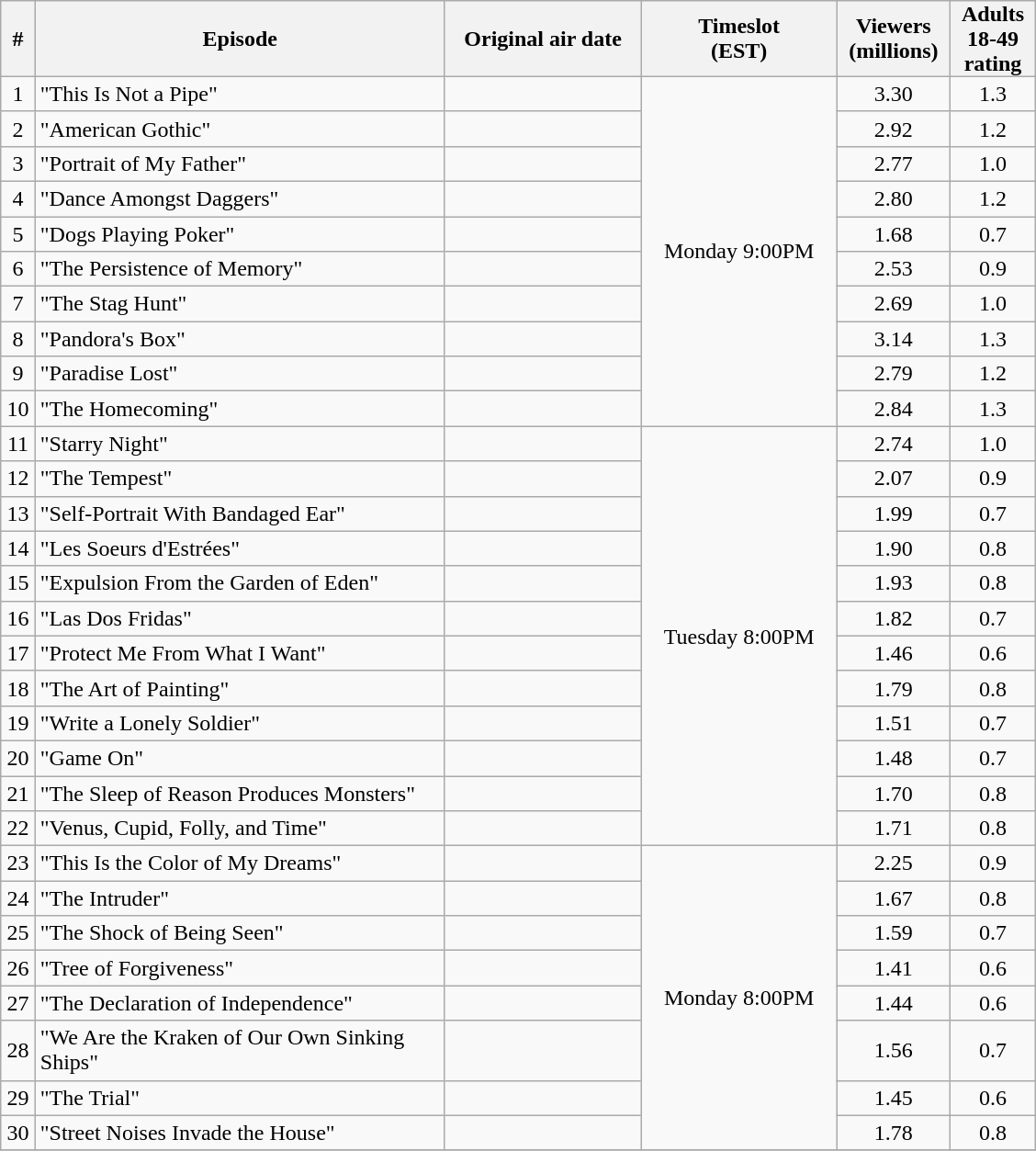<table style="text-align:center;" class="wikitable sortable">
<tr>
<th style="padding: 0px 8px">#</th>
<th width="290px">Episode</th>
<th width="135px">Original air date</th>
<th width="135px">Timeslot<br>(EST)</th>
<th style="padding: 0px 8px">Viewers<br>(millions)</th>
<th style="padding: 0px 8px">Adults<br>18-49<br>rating</th>
</tr>
<tr>
<td>1</td>
<td style="text-align:left">"This Is Not a Pipe"</td>
<td></td>
<td rowspan="10">Monday 9:00PM</td>
<td>3.30</td>
<td>1.3</td>
</tr>
<tr>
<td>2</td>
<td style="text-align:left">"American Gothic"</td>
<td></td>
<td>2.92</td>
<td>1.2</td>
</tr>
<tr>
<td>3</td>
<td style="text-align:left">"Portrait of My Father"</td>
<td></td>
<td>2.77</td>
<td>1.0</td>
</tr>
<tr>
<td>4</td>
<td style="text-align:left">"Dance Amongst Daggers"</td>
<td></td>
<td>2.80</td>
<td>1.2</td>
</tr>
<tr>
<td>5</td>
<td style="text-align:left">"Dogs Playing Poker"</td>
<td></td>
<td>1.68</td>
<td>0.7</td>
</tr>
<tr>
<td>6</td>
<td style="text-align:left">"The Persistence of Memory"</td>
<td></td>
<td>2.53</td>
<td>0.9</td>
</tr>
<tr>
<td>7</td>
<td style="text-align:left">"The Stag Hunt"</td>
<td></td>
<td>2.69</td>
<td>1.0</td>
</tr>
<tr>
<td>8</td>
<td style="text-align:left">"Pandora's Box"</td>
<td></td>
<td>3.14</td>
<td>1.3</td>
</tr>
<tr>
<td>9</td>
<td style="text-align:left">"Paradise Lost"</td>
<td></td>
<td>2.79</td>
<td>1.2</td>
</tr>
<tr>
<td>10</td>
<td style="text-align:left">"The Homecoming"</td>
<td></td>
<td>2.84</td>
<td>1.3</td>
</tr>
<tr>
<td>11</td>
<td style="text-align:left">"Starry Night"</td>
<td></td>
<td rowspan="12">Tuesday 8:00PM</td>
<td>2.74</td>
<td>1.0</td>
</tr>
<tr>
<td>12</td>
<td style="text-align:left">"The Tempest"</td>
<td></td>
<td>2.07</td>
<td>0.9</td>
</tr>
<tr>
<td>13</td>
<td style="text-align:left">"Self-Portrait With Bandaged Ear"</td>
<td></td>
<td>1.99</td>
<td>0.7</td>
</tr>
<tr>
<td>14</td>
<td style="text-align:left">"Les Soeurs d'Estrées"</td>
<td></td>
<td>1.90</td>
<td>0.8</td>
</tr>
<tr>
<td>15</td>
<td style="text-align:left">"Expulsion From the Garden of Eden"</td>
<td></td>
<td>1.93</td>
<td>0.8</td>
</tr>
<tr>
<td>16</td>
<td style="text-align:left">"Las Dos Fridas"</td>
<td></td>
<td>1.82</td>
<td>0.7</td>
</tr>
<tr>
<td>17</td>
<td style="text-align:left">"Protect Me From What I Want"</td>
<td></td>
<td>1.46</td>
<td>0.6</td>
</tr>
<tr>
<td>18</td>
<td style="text-align:left">"The Art of Painting"</td>
<td></td>
<td>1.79</td>
<td>0.8</td>
</tr>
<tr>
<td>19</td>
<td style="text-align:left">"Write a Lonely Soldier"</td>
<td></td>
<td>1.51</td>
<td>0.7</td>
</tr>
<tr>
<td>20</td>
<td style="text-align:left">"Game On"</td>
<td></td>
<td>1.48</td>
<td>0.7</td>
</tr>
<tr>
<td>21</td>
<td style="text-align:left">"The Sleep of Reason Produces Monsters"</td>
<td></td>
<td>1.70</td>
<td>0.8</td>
</tr>
<tr>
<td>22</td>
<td style="text-align:left">"Venus, Cupid, Folly, and Time"</td>
<td></td>
<td>1.71</td>
<td>0.8</td>
</tr>
<tr>
<td>23</td>
<td style="text-align:left">"This Is the Color of My Dreams"</td>
<td></td>
<td rowspan="8">Monday 8:00PM</td>
<td>2.25</td>
<td>0.9</td>
</tr>
<tr>
<td>24</td>
<td style="text-align:left">"The Intruder"</td>
<td></td>
<td>1.67</td>
<td>0.8</td>
</tr>
<tr>
<td>25</td>
<td style="text-align:left">"The Shock of Being Seen"</td>
<td></td>
<td>1.59</td>
<td>0.7</td>
</tr>
<tr>
<td>26</td>
<td style="text-align:left">"Tree of Forgiveness"</td>
<td></td>
<td>1.41</td>
<td>0.6</td>
</tr>
<tr>
<td>27</td>
<td style="text-align:left">"The Declaration of Independence"</td>
<td></td>
<td>1.44</td>
<td>0.6</td>
</tr>
<tr>
<td>28</td>
<td style="text-align:left">"We Are the Kraken of Our Own Sinking Ships"</td>
<td></td>
<td>1.56</td>
<td>0.7</td>
</tr>
<tr>
<td>29</td>
<td style="text-align:left">"The Trial"</td>
<td></td>
<td>1.45</td>
<td>0.6</td>
</tr>
<tr>
<td>30</td>
<td style="text-align:left">"Street Noises Invade the House"</td>
<td></td>
<td>1.78</td>
<td>0.8</td>
</tr>
<tr>
</tr>
</table>
